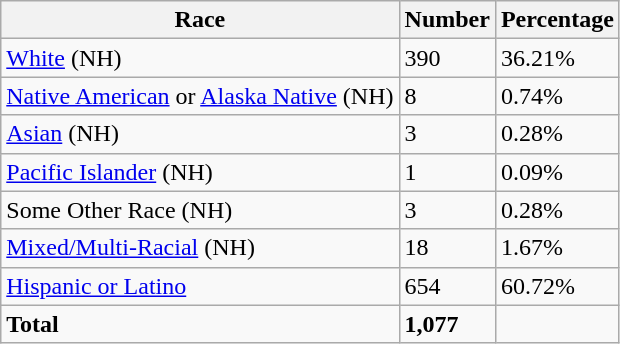<table class="wikitable">
<tr>
<th>Race</th>
<th>Number</th>
<th>Percentage</th>
</tr>
<tr>
<td><a href='#'>White</a> (NH)</td>
<td>390</td>
<td>36.21%</td>
</tr>
<tr>
<td><a href='#'>Native American</a> or <a href='#'>Alaska Native</a> (NH)</td>
<td>8</td>
<td>0.74%</td>
</tr>
<tr>
<td><a href='#'>Asian</a> (NH)</td>
<td>3</td>
<td>0.28%</td>
</tr>
<tr>
<td><a href='#'>Pacific Islander</a> (NH)</td>
<td>1</td>
<td>0.09%</td>
</tr>
<tr>
<td>Some Other Race (NH)</td>
<td>3</td>
<td>0.28%</td>
</tr>
<tr>
<td><a href='#'>Mixed/Multi-Racial</a> (NH)</td>
<td>18</td>
<td>1.67%</td>
</tr>
<tr>
<td><a href='#'>Hispanic or Latino</a></td>
<td>654</td>
<td>60.72%</td>
</tr>
<tr>
<td><strong>Total</strong></td>
<td><strong>1,077</strong></td>
<td></td>
</tr>
</table>
